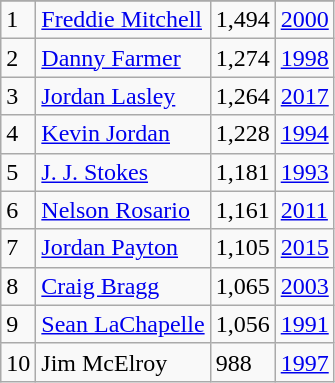<table class="wikitable">
<tr>
</tr>
<tr>
<td>1</td>
<td><a href='#'>Freddie Mitchell</a></td>
<td>1,494</td>
<td><a href='#'>2000</a></td>
</tr>
<tr>
<td>2</td>
<td><a href='#'>Danny Farmer</a></td>
<td>1,274</td>
<td><a href='#'>1998</a></td>
</tr>
<tr>
<td>3</td>
<td><a href='#'>Jordan Lasley</a></td>
<td>1,264</td>
<td><a href='#'>2017</a></td>
</tr>
<tr>
<td>4</td>
<td><a href='#'>Kevin Jordan</a></td>
<td>1,228</td>
<td><a href='#'>1994</a></td>
</tr>
<tr>
<td>5</td>
<td><a href='#'>J. J. Stokes</a></td>
<td>1,181</td>
<td><a href='#'>1993</a></td>
</tr>
<tr>
<td>6</td>
<td><a href='#'>Nelson Rosario</a></td>
<td>1,161</td>
<td><a href='#'>2011</a></td>
</tr>
<tr>
<td>7</td>
<td><a href='#'>Jordan Payton</a></td>
<td>1,105</td>
<td><a href='#'>2015</a></td>
</tr>
<tr>
<td>8</td>
<td><a href='#'>Craig Bragg</a></td>
<td>1,065</td>
<td><a href='#'>2003</a></td>
</tr>
<tr>
<td>9</td>
<td><a href='#'>Sean LaChapelle</a></td>
<td>1,056</td>
<td><a href='#'>1991</a></td>
</tr>
<tr>
<td>10</td>
<td>Jim McElroy</td>
<td>988</td>
<td><a href='#'>1997</a></td>
</tr>
</table>
